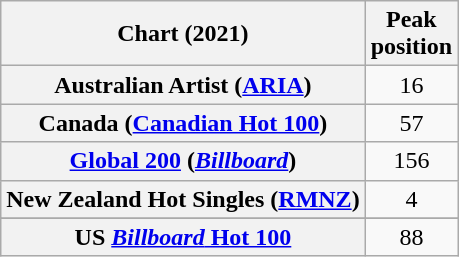<table class="wikitable sortable plainrowheaders" style="text-align:center">
<tr>
<th>Chart (2021)</th>
<th>Peak<br>position</th>
</tr>
<tr>
<th scope="row">Australian Artist (<a href='#'>ARIA</a>)</th>
<td>16</td>
</tr>
<tr>
<th scope="row">Canada (<a href='#'>Canadian Hot 100</a>)</th>
<td>57</td>
</tr>
<tr>
<th scope="row"><a href='#'>Global 200</a> (<em><a href='#'>Billboard</a></em>)</th>
<td>156</td>
</tr>
<tr>
<th scope="row">New Zealand Hot Singles (<a href='#'>RMNZ</a>)</th>
<td>4</td>
</tr>
<tr>
</tr>
<tr>
<th scope="row">US <a href='#'><em>Billboard</em> Hot 100</a></th>
<td>88</td>
</tr>
</table>
